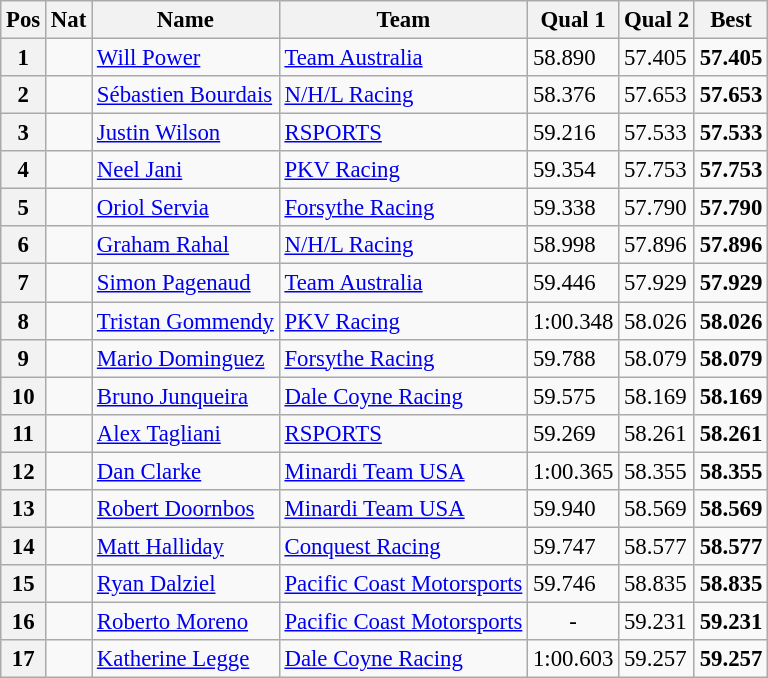<table class="wikitable" style="font-size: 95%;">
<tr>
<th>Pos</th>
<th>Nat</th>
<th>Name</th>
<th>Team</th>
<th>Qual 1</th>
<th>Qual 2</th>
<th>Best</th>
</tr>
<tr>
<th>1</th>
<td></td>
<td><a href='#'>Will Power</a></td>
<td><a href='#'>Team Australia</a></td>
<td>58.890</td>
<td>57.405</td>
<td><strong>57.405</strong></td>
</tr>
<tr>
<th>2</th>
<td></td>
<td><a href='#'>Sébastien Bourdais</a></td>
<td><a href='#'>N/H/L Racing</a></td>
<td>58.376</td>
<td>57.653</td>
<td><strong>57.653</strong></td>
</tr>
<tr>
<th>3</th>
<td></td>
<td><a href='#'>Justin Wilson</a></td>
<td><a href='#'>RSPORTS</a></td>
<td>59.216</td>
<td>57.533</td>
<td><strong>57.533</strong></td>
</tr>
<tr>
<th>4</th>
<td></td>
<td><a href='#'>Neel Jani</a></td>
<td><a href='#'>PKV Racing</a></td>
<td>59.354</td>
<td>57.753</td>
<td><strong>57.753</strong></td>
</tr>
<tr>
<th>5</th>
<td></td>
<td><a href='#'>Oriol Servia</a></td>
<td><a href='#'>Forsythe Racing</a></td>
<td>59.338</td>
<td>57.790</td>
<td><strong>57.790</strong></td>
</tr>
<tr>
<th>6</th>
<td></td>
<td><a href='#'>Graham Rahal</a></td>
<td><a href='#'>N/H/L Racing</a></td>
<td>58.998</td>
<td>57.896</td>
<td><strong>57.896</strong></td>
</tr>
<tr>
<th>7</th>
<td></td>
<td><a href='#'>Simon Pagenaud</a></td>
<td><a href='#'>Team Australia</a></td>
<td>59.446</td>
<td>57.929</td>
<td><strong>57.929</strong></td>
</tr>
<tr>
<th>8</th>
<td></td>
<td><a href='#'>Tristan Gommendy</a></td>
<td><a href='#'>PKV Racing</a></td>
<td>1:00.348</td>
<td>58.026</td>
<td><strong>58.026</strong></td>
</tr>
<tr>
<th>9</th>
<td></td>
<td><a href='#'>Mario Dominguez</a></td>
<td><a href='#'>Forsythe Racing</a></td>
<td>59.788</td>
<td>58.079</td>
<td><strong>58.079</strong></td>
</tr>
<tr>
<th>10</th>
<td></td>
<td><a href='#'>Bruno Junqueira</a></td>
<td><a href='#'>Dale Coyne Racing</a></td>
<td>59.575</td>
<td>58.169</td>
<td><strong>58.169</strong></td>
</tr>
<tr>
<th>11</th>
<td></td>
<td><a href='#'>Alex Tagliani</a></td>
<td><a href='#'>RSPORTS</a></td>
<td>59.269</td>
<td>58.261</td>
<td><strong>58.261</strong></td>
</tr>
<tr>
<th>12</th>
<td></td>
<td><a href='#'>Dan Clarke</a></td>
<td><a href='#'>Minardi Team USA</a></td>
<td>1:00.365</td>
<td>58.355</td>
<td><strong>58.355</strong></td>
</tr>
<tr>
<th>13</th>
<td></td>
<td><a href='#'>Robert Doornbos</a></td>
<td><a href='#'>Minardi Team USA</a></td>
<td>59.940</td>
<td>58.569</td>
<td><strong>58.569</strong></td>
</tr>
<tr>
<th>14</th>
<td></td>
<td><a href='#'>Matt Halliday</a></td>
<td><a href='#'>Conquest Racing</a></td>
<td>59.747</td>
<td>58.577</td>
<td><strong>58.577</strong></td>
</tr>
<tr>
<th>15</th>
<td></td>
<td><a href='#'>Ryan Dalziel</a></td>
<td><a href='#'>Pacific Coast Motorsports</a></td>
<td>59.746</td>
<td>58.835</td>
<td><strong>58.835</strong></td>
</tr>
<tr>
<th>16</th>
<td></td>
<td><a href='#'>Roberto Moreno</a></td>
<td><a href='#'>Pacific Coast Motorsports</a></td>
<td align="center">-</td>
<td>59.231</td>
<td><strong>59.231</strong></td>
</tr>
<tr>
<th>17</th>
<td></td>
<td><a href='#'>Katherine Legge</a></td>
<td><a href='#'>Dale Coyne Racing</a></td>
<td>1:00.603</td>
<td>59.257</td>
<td><strong>59.257</strong></td>
</tr>
</table>
